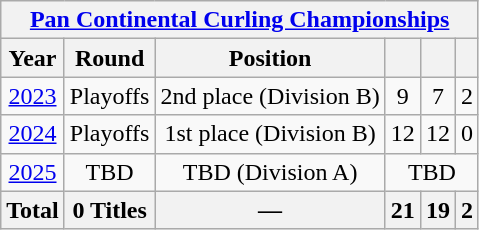<table class="wikitable" style="text-align: center;">
<tr>
<th colspan=10><a href='#'>Pan Continental Curling Championships</a></th>
</tr>
<tr>
<th>Year</th>
<th>Round</th>
<th>Position</th>
<th></th>
<th></th>
<th></th>
</tr>
<tr>
<td> <a href='#'>2023</a></td>
<td>Playoffs</td>
<td>2nd place (Division B)</td>
<td>9</td>
<td>7</td>
<td>2</td>
</tr>
<tr>
<td> <a href='#'>2024</a></td>
<td>Playoffs</td>
<td>1st place (Division B)</td>
<td>12</td>
<td>12</td>
<td>0</td>
</tr>
<tr>
<td><a href='#'>2025</a></td>
<td>TBD</td>
<td>TBD (Division A)</td>
<td colspan=3>TBD</td>
</tr>
<tr>
<th>Total</th>
<th>0 Titles</th>
<th>—</th>
<th>21</th>
<th>19</th>
<th>2</th>
</tr>
</table>
